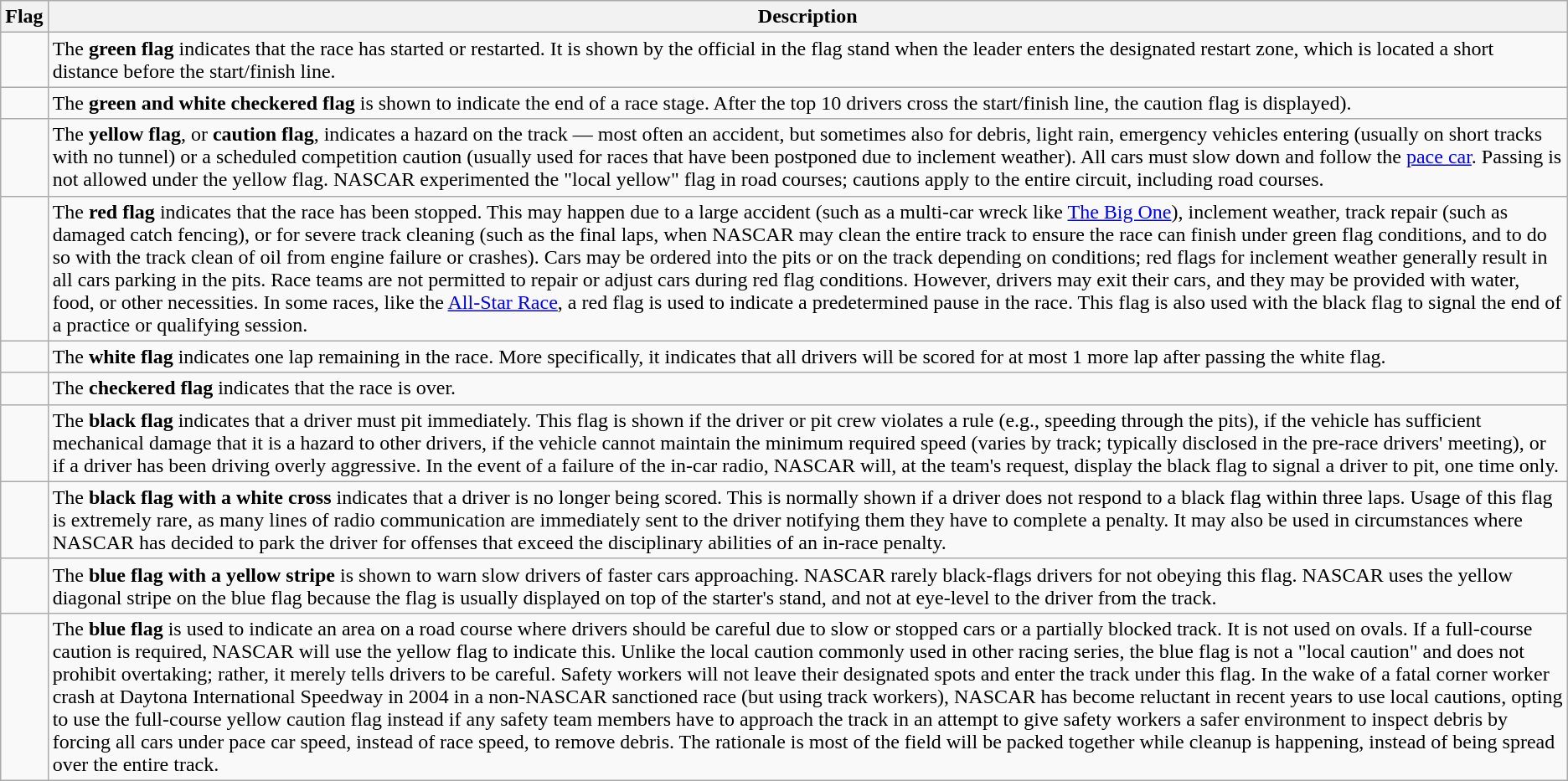<table class="wikitable">
<tr>
<th>Flag</th>
<th>Description</th>
</tr>
<tr>
<td></td>
<td>The <strong>green flag</strong> indicates that the race has started or restarted. It is shown by the official in the flag stand when the leader enters the designated restart zone, which is located a short distance before the start/finish line.</td>
</tr>
<tr>
<td></td>
<td>The <strong>green and white checkered flag</strong> is shown to indicate the end of a race stage. After the top 10 drivers cross the start/finish line, the caution flag is displayed).</td>
</tr>
<tr>
<td></td>
<td>The <strong>yellow flag</strong>, or <strong>caution flag</strong>, indicates a hazard on the track — most often an accident, but sometimes also for debris, light rain, emergency vehicles entering (usually on short tracks with no tunnel) or a scheduled competition caution (usually used for races that have been postponed due to inclement weather). All cars must slow down and follow the <a href='#'>pace car</a>. Passing is not allowed under the yellow flag. NASCAR experimented the "local yellow" flag in road courses; cautions apply to the entire circuit, including road courses.</td>
</tr>
<tr>
<td></td>
<td>The <strong>red flag</strong> indicates that the race has been stopped. This may happen due to a large accident (such as a multi-car wreck like <a href='#'>The Big One</a>), inclement weather, track repair (such as damaged catch fencing), or for severe track cleaning (such as the final laps, when NASCAR may clean the entire track to ensure the race can finish under green flag conditions, and to do so with the track clean of oil from engine failure or crashes). Cars may be ordered into the pits or on the track depending on conditions; red flags for inclement weather generally result in all cars parking in the pits. Race teams are not permitted to repair or adjust cars during red flag conditions. However, drivers may exit their cars, and they may be provided with water, food, or other necessities. In some races, like the <a href='#'>All-Star Race</a>, a red flag is used to indicate a predetermined pause in the race. This flag is also used with the black flag to signal the end of a practice or qualifying session.</td>
</tr>
<tr>
<td></td>
<td>The <strong>white flag</strong> indicates one lap remaining in the race. More specifically, it indicates that all drivers will be scored for at most 1 more lap after passing the white flag.</td>
</tr>
<tr>
<td></td>
<td>The <strong>checkered flag</strong> indicates that the race is over.</td>
</tr>
<tr>
<td></td>
<td>The <strong>black flag</strong> indicates that a driver must pit immediately. This flag is shown if the driver or pit crew violates a rule (e.g., speeding through the pits), if the vehicle has sufficient mechanical damage that it is a hazard to other drivers, if the vehicle cannot maintain the minimum required speed (varies by track; typically disclosed in the pre-race drivers' meeting), or if a driver has been driving overly aggressive. In the event of a failure of the in-car radio, NASCAR will, at the team's request, display the black flag to signal a driver to pit, one time only.</td>
</tr>
<tr>
<td></td>
<td>The <strong>black flag with a white cross</strong> indicates that a driver is no longer being scored. This is normally shown if a driver does not respond to a black flag within three laps. Usage of this flag is extremely rare, as many lines of radio communication are immediately sent to the driver notifying them they have to complete a penalty. It may also be used in circumstances where NASCAR has decided to park the driver for offenses that exceed the disciplinary abilities of an in-race penalty.</td>
</tr>
<tr>
<td></td>
<td>The <strong>blue flag with a yellow stripe</strong> is shown to warn slow drivers of faster cars approaching. NASCAR rarely black-flags drivers for not obeying this flag. NASCAR uses the yellow diagonal stripe on the blue flag because the flag is usually displayed on top of the starter's stand, and not at eye-level to the driver from the track.</td>
</tr>
<tr>
<td></td>
<td>The <strong>blue flag</strong> is used to indicate an area on a road course where drivers should be careful due to slow or stopped cars or a partially blocked track. It is not used on ovals. If a full-course caution is required, NASCAR will use the yellow flag to indicate this. Unlike the local caution commonly used in other racing series, the blue flag is not a "local caution" and does not prohibit overtaking; rather, it merely tells drivers to be careful. Safety workers will not leave their designated spots and enter the track under this flag. In the wake of a fatal corner worker crash at Daytona International Speedway in 2004 in a non-NASCAR sanctioned race (but using track workers), NASCAR has become reluctant in recent years to use local cautions, opting to use the full-course yellow caution flag instead if any safety team members have to approach the track in an attempt to give safety workers a safer environment to inspect debris by forcing all cars under pace car speed, instead of race speed, to remove debris. The rationale is most of the field will be packed together while cleanup is happening, instead of being spread over the entire track.</td>
</tr>
</table>
